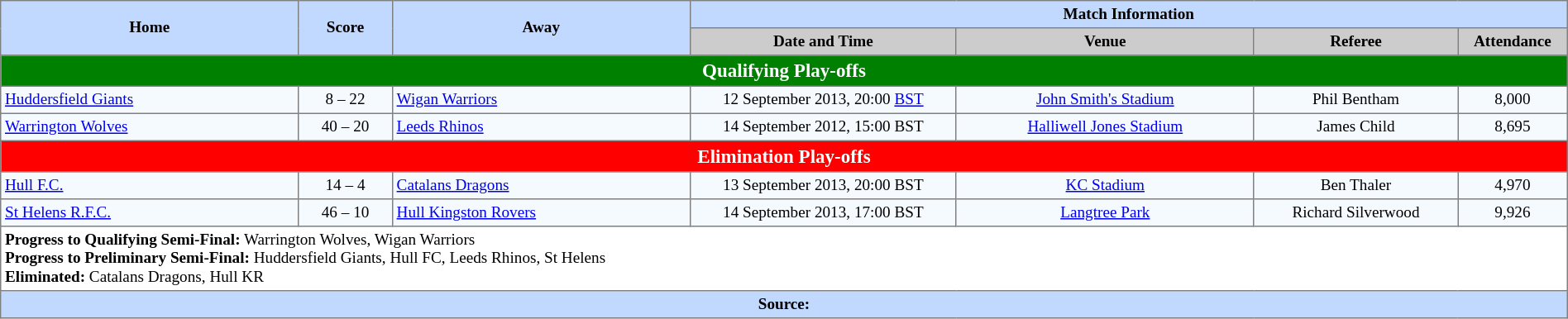<table border=1 style="border-collapse:collapse; font-size:80%; text-align:center;" cellpadding=3 cellspacing=0 width=100%>
<tr bgcolor=#C1D8FF>
<th rowspan=2 width=19%>Home</th>
<th rowspan=2 width=6%>Score</th>
<th rowspan=2 width=19%>Away</th>
<th colspan=6>Match Information</th>
</tr>
<tr bgcolor=#CCCCCC>
<th width=17%>Date and Time</th>
<th width=19%>Venue</th>
<th width=13%>Referee</th>
<th width=7%>Attendance</th>
</tr>
<tr>
<td style="background:green; color:white" align=center colspan=9><big><strong>Qualifying Play-offs</strong></big></td>
</tr>
<tr bgcolor=#F5FAFF>
<td align=left> <a href='#'>Huddersfield Giants</a></td>
<td>8 – 22</td>
<td align=left> <a href='#'>Wigan Warriors</a></td>
<td>12 September 2013, 20:00 <a href='#'>BST</a></td>
<td><a href='#'>John Smith's Stadium</a></td>
<td>Phil Bentham</td>
<td>8,000</td>
</tr>
<tr bgcolor=#F5FAFF>
<td align=left> <a href='#'>Warrington Wolves</a></td>
<td>40 – 20</td>
<td align=left> <a href='#'>Leeds Rhinos</a></td>
<td>14 September 2012, 15:00 BST</td>
<td><a href='#'>Halliwell Jones Stadium</a></td>
<td>James Child</td>
<td>8,695</td>
</tr>
<tr>
<td style="background:red; color:white" align=center colspan=9><big><strong>Elimination Play-offs</strong></big></td>
</tr>
<tr bgcolor=#F5FAFF>
<td align=left> <a href='#'>Hull F.C.</a></td>
<td>14 – 4</td>
<td align=left> <a href='#'>Catalans Dragons</a></td>
<td>13 September 2013, 20:00 BST</td>
<td><a href='#'>KC Stadium</a></td>
<td>Ben Thaler</td>
<td>4,970</td>
</tr>
<tr bgcolor=#F5FAFF>
<td align=left> <a href='#'>St Helens R.F.C.</a></td>
<td>46 – 10</td>
<td align=left> <a href='#'>Hull Kingston Rovers</a></td>
<td>14 September 2013, 17:00 BST</td>
<td><a href='#'>Langtree Park</a></td>
<td>Richard Silverwood</td>
<td>9,926</td>
</tr>
<tr>
<td colspan="7" align="left"><strong>Progress to Qualifying Semi-Final:</strong> Warrington Wolves, Wigan Warriors <br><strong>Progress to Preliminary Semi-Final:</strong> Huddersfield Giants, Hull FC, Leeds Rhinos, St Helens <br><strong>Eliminated:</strong> Catalans Dragons, Hull KR</td>
</tr>
<tr bgcolor=#C1D8FF>
<th colspan=12>Source:</th>
</tr>
</table>
